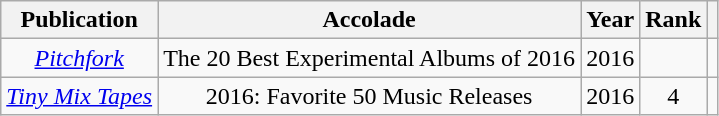<table class="sortable wikitable" style="text-align:center">
<tr>
<th>Publication</th>
<th>Accolade</th>
<th>Year</th>
<th>Rank</th>
<th class="unsortable"></th>
</tr>
<tr>
<td><em><a href='#'>Pitchfork</a></em></td>
<td>The 20 Best Experimental Albums of 2016</td>
<td>2016</td>
<td></td>
<td></td>
</tr>
<tr>
<td><em><a href='#'>Tiny Mix Tapes</a></em></td>
<td>2016: Favorite 50 Music Releases</td>
<td>2016</td>
<td>4</td>
<td></td>
</tr>
</table>
